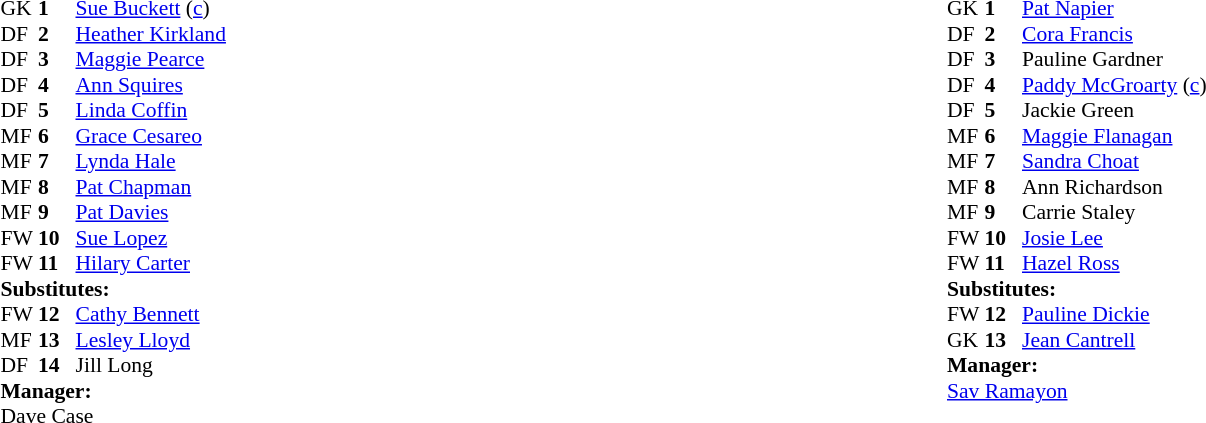<table style="width:100%;">
<tr>
<td style="vertical-align:top; width:50%;"><br><table style="font-size: 90%" cellspacing="0" cellpadding="0">
<tr>
<td colspan="4"></td>
</tr>
<tr>
<th width="25"></th>
<th width="25"></th>
</tr>
<tr>
<td>GK</td>
<td><strong>1</strong></td>
<td> <a href='#'>Sue Buckett</a> (<a href='#'>c</a>)</td>
</tr>
<tr>
<td>DF</td>
<td><strong>2</strong></td>
<td> <a href='#'>Heather Kirkland</a></td>
</tr>
<tr>
<td>DF</td>
<td><strong>3</strong></td>
<td> <a href='#'>Maggie Pearce</a></td>
</tr>
<tr>
<td>DF</td>
<td><strong>4</strong></td>
<td> <a href='#'>Ann Squires</a></td>
</tr>
<tr>
<td>DF</td>
<td><strong>5</strong></td>
<td> <a href='#'>Linda Coffin</a></td>
</tr>
<tr>
<td>MF</td>
<td><strong>6</strong></td>
<td> <a href='#'>Grace Cesareo</a></td>
</tr>
<tr>
<td>MF</td>
<td><strong>7</strong></td>
<td> <a href='#'>Lynda Hale</a></td>
</tr>
<tr>
<td>MF</td>
<td><strong>8</strong></td>
<td> <a href='#'>Pat Chapman</a></td>
</tr>
<tr>
<td>MF</td>
<td><strong>9</strong></td>
<td> <a href='#'>Pat Davies</a></td>
<td></td>
<td></td>
</tr>
<tr>
<td>FW</td>
<td><strong>10</strong></td>
<td> <a href='#'>Sue Lopez</a></td>
</tr>
<tr>
<td>FW</td>
<td><strong>11</strong></td>
<td> <a href='#'>Hilary Carter</a></td>
</tr>
<tr>
<td colspan="4"><strong>Substitutes:</strong></td>
</tr>
<tr>
<td>FW</td>
<td><strong>12</strong></td>
<td> <a href='#'>Cathy Bennett</a></td>
<td></td>
<td></td>
</tr>
<tr>
<td>MF</td>
<td><strong>13</strong></td>
<td> <a href='#'>Lesley Lloyd</a></td>
<td></td>
<td></td>
</tr>
<tr>
<td>DF</td>
<td><strong>14</strong></td>
<td> Jill Long</td>
<td></td>
<td></td>
</tr>
<tr>
<td colspan="4"><strong>Manager:</strong></td>
</tr>
<tr>
<td colspan="4"> Dave Case</td>
</tr>
</table>
</td>
<td style="vertical-align:top; width:50%;"><br><table style="font-size: 90%" cellspacing="0" cellpadding="0">
<tr>
<td colspan="4"></td>
</tr>
<tr>
<th width="25"></th>
<th width="25"></th>
</tr>
<tr>
<td>GK</td>
<td><strong>1</strong></td>
<td> <a href='#'>Pat Napier</a></td>
</tr>
<tr>
<td>DF</td>
<td><strong>2</strong></td>
<td> <a href='#'>Cora Francis</a></td>
</tr>
<tr>
<td>DF</td>
<td><strong>3</strong></td>
<td> Pauline Gardner</td>
</tr>
<tr>
<td>DF</td>
<td><strong>4</strong></td>
<td> <a href='#'>Paddy McGroarty</a> (<a href='#'>c</a>)</td>
</tr>
<tr>
<td>DF</td>
<td><strong>5</strong></td>
<td> Jackie Green</td>
</tr>
<tr>
<td>MF</td>
<td><strong>6</strong></td>
<td> <a href='#'>Maggie Flanagan</a></td>
<td></td>
<td></td>
</tr>
<tr>
<td>MF</td>
<td><strong>7</strong></td>
<td> <a href='#'>Sandra Choat</a></td>
</tr>
<tr>
<td>MF</td>
<td><strong>8</strong></td>
<td> Ann Richardson</td>
</tr>
<tr>
<td>MF</td>
<td><strong>9</strong></td>
<td> Carrie Staley</td>
</tr>
<tr>
<td>FW</td>
<td><strong>10</strong></td>
<td> <a href='#'>Josie Lee</a></td>
</tr>
<tr>
<td>FW</td>
<td><strong>11</strong></td>
<td> <a href='#'>Hazel Ross</a></td>
</tr>
<tr>
<td colspan=4><strong>Substitutes:</strong></td>
</tr>
<tr>
<td>FW</td>
<td><strong>12</strong></td>
<td> <a href='#'>Pauline Dickie</a></td>
</tr>
<tr>
<td>GK</td>
<td><strong>13</strong></td>
<td> <a href='#'>Jean Cantrell</a></td>
</tr>
<tr>
<td colspan=4><strong>Manager:</strong></td>
</tr>
<tr>
<td colspan="4"> <a href='#'>Sav Ramayon</a></td>
</tr>
</table>
</td>
</tr>
</table>
